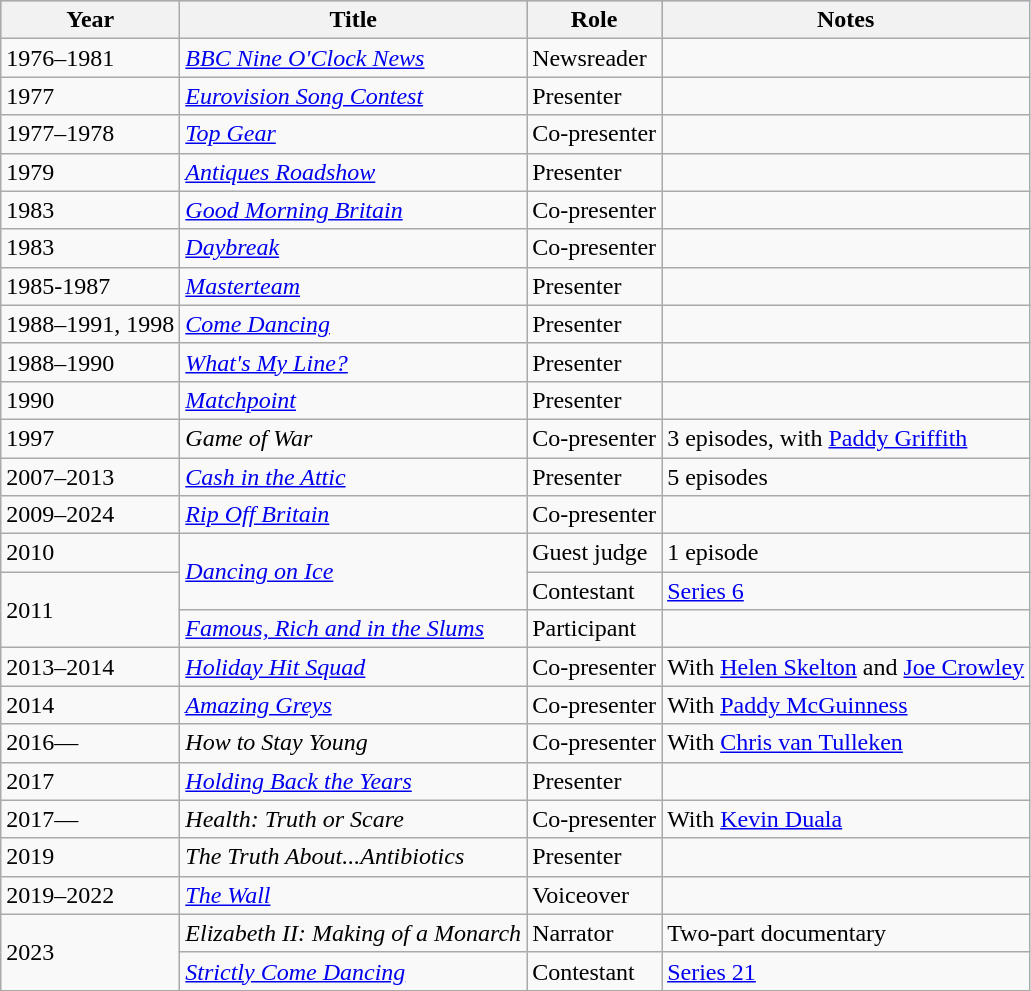<table class="wikitable">
<tr style="background:#b0c4de; text-align:center;">
<th>Year</th>
<th>Title</th>
<th>Role</th>
<th>Notes</th>
</tr>
<tr>
<td>1976–1981</td>
<td><em><a href='#'>BBC Nine O'Clock News</a></em></td>
<td>Newsreader</td>
<td></td>
</tr>
<tr>
<td>1977</td>
<td><em><a href='#'>Eurovision Song Contest</a></em></td>
<td>Presenter</td>
<td></td>
</tr>
<tr>
<td>1977–1978</td>
<td><em><a href='#'>Top Gear</a></em></td>
<td>Co-presenter</td>
<td></td>
</tr>
<tr>
<td>1979</td>
<td><em><a href='#'>Antiques Roadshow</a></em></td>
<td>Presenter</td>
<td></td>
</tr>
<tr>
<td>1983</td>
<td><a href='#'><em>Good Morning Britain</em></a></td>
<td>Co-presenter</td>
<td></td>
</tr>
<tr>
<td>1983</td>
<td><em><a href='#'>Daybreak</a></em></td>
<td>Co-presenter</td>
<td></td>
</tr>
<tr>
<td>1985-1987</td>
<td><em><a href='#'>Masterteam</a></em></td>
<td>Presenter</td>
<td></td>
</tr>
<tr>
<td>1988–1991, 1998</td>
<td><em><a href='#'>Come Dancing</a></em></td>
<td>Presenter</td>
<td></td>
</tr>
<tr>
<td>1988–1990</td>
<td><em><a href='#'>What's My Line?</a></em></td>
<td>Presenter</td>
<td></td>
</tr>
<tr>
<td>1990</td>
<td><em><a href='#'>Matchpoint</a></em></td>
<td>Presenter</td>
<td></td>
</tr>
<tr>
<td>1997</td>
<td><em>Game of War</em></td>
<td>Co-presenter</td>
<td>3 episodes, with <a href='#'>Paddy Griffith</a></td>
</tr>
<tr>
<td>2007–2013</td>
<td><em><a href='#'>Cash in the Attic</a></em></td>
<td>Presenter</td>
<td>5 episodes</td>
</tr>
<tr>
<td>2009–2024</td>
<td><em><a href='#'>Rip Off Britain</a></em></td>
<td>Co-presenter</td>
<td></td>
</tr>
<tr>
<td>2010</td>
<td rowspan=2><em><a href='#'>Dancing on Ice</a></em></td>
<td>Guest judge</td>
<td>1 episode</td>
</tr>
<tr>
<td rowspan="2">2011</td>
<td>Contestant</td>
<td><a href='#'>Series 6</a></td>
</tr>
<tr>
<td><em><a href='#'>Famous, Rich and in the Slums</a></em></td>
<td>Participant</td>
<td></td>
</tr>
<tr>
<td>2013–2014</td>
<td><em><a href='#'>Holiday Hit Squad</a></em></td>
<td>Co-presenter</td>
<td>With <a href='#'>Helen Skelton</a> and <a href='#'>Joe Crowley</a></td>
</tr>
<tr>
<td>2014</td>
<td><em><a href='#'>Amazing Greys</a></em></td>
<td>Co-presenter</td>
<td>With <a href='#'>Paddy McGuinness</a></td>
</tr>
<tr>
<td>2016—</td>
<td><em>How to Stay Young</em></td>
<td>Co-presenter</td>
<td>With <a href='#'>Chris van Tulleken</a></td>
</tr>
<tr>
<td>2017</td>
<td><em><a href='#'>Holding Back the Years</a></em></td>
<td>Presenter</td>
<td></td>
</tr>
<tr>
<td>2017—</td>
<td><em>Health: Truth or Scare</em></td>
<td>Co-presenter</td>
<td>With <a href='#'>Kevin Duala</a></td>
</tr>
<tr>
<td>2019</td>
<td><em>The Truth About...Antibiotics</em></td>
<td>Presenter</td>
<td></td>
</tr>
<tr>
<td>2019–2022</td>
<td><em><a href='#'>The Wall</a></em></td>
<td>Voiceover</td>
<td></td>
</tr>
<tr>
<td rowspan="2">2023</td>
<td><em>Elizabeth II: Making of a Monarch</em></td>
<td>Narrator</td>
<td>Two-part documentary</td>
</tr>
<tr>
<td><em><a href='#'>Strictly Come Dancing</a></em></td>
<td>Contestant</td>
<td><a href='#'>Series 21</a></td>
</tr>
</table>
